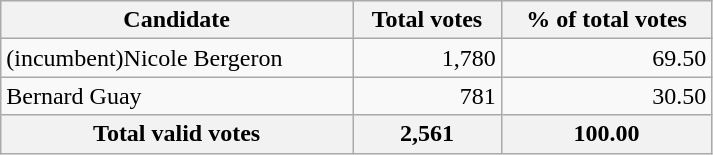<table style="width:475px;" class="wikitable">
<tr bgcolor="#EEEEEE">
<th align="left">Candidate</th>
<th align="right">Total votes</th>
<th align="right">% of total votes</th>
</tr>
<tr>
<td align="left">(incumbent)Nicole Bergeron</td>
<td align="right">1,780</td>
<td align="right">69.50</td>
</tr>
<tr>
<td align="left">Bernard Guay</td>
<td align="right">781</td>
<td align="right">30.50</td>
</tr>
<tr bgcolor="#EEEEEE">
<th align="left">Total valid votes</th>
<th align="right"><strong>2,561</strong></th>
<th align="right"><strong>100.00</strong></th>
</tr>
</table>
